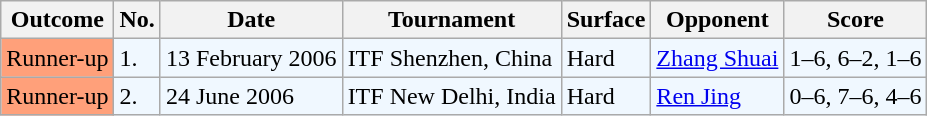<table class="wikitable">
<tr>
<th>Outcome</th>
<th>No.</th>
<th>Date</th>
<th>Tournament</th>
<th>Surface</th>
<th>Opponent</th>
<th>Score</th>
</tr>
<tr bgcolor=#f0f8ff>
<td bgcolor=FFA07A>Runner-up</td>
<td>1.</td>
<td>13 February 2006</td>
<td>ITF Shenzhen, China</td>
<td>Hard</td>
<td> <a href='#'>Zhang Shuai</a></td>
<td>1–6, 6–2, 1–6</td>
</tr>
<tr bgcolor=#f0f8ff>
<td bgcolor=FFA07A>Runner-up</td>
<td>2.</td>
<td>24 June 2006</td>
<td>ITF New Delhi, India</td>
<td>Hard</td>
<td> <a href='#'>Ren Jing</a></td>
<td>0–6, 7–6, 4–6</td>
</tr>
</table>
